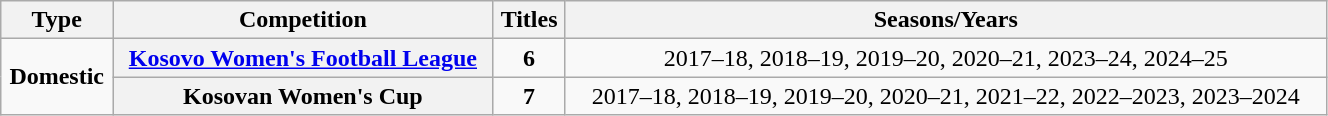<table class="wikitable" width=70% style="text-align: center;font-size:100%;">
<tr>
<th scope=col>Type</th>
<th scope=col>Competition</th>
<th scope=col>Titles</th>
<th scope=col>Seasons/Years</th>
</tr>
<tr>
<td rowspan="2"><strong>Domestic</strong></td>
<th scope=col><a href='#'>Kosovo Women's Football League</a></th>
<td><strong>6</strong></td>
<td>2017–18, 2018–19, 2019–20, 2020–21, 2023–24, 2024–25</td>
</tr>
<tr>
<th scope=col>Kosovan Women's Cup</th>
<td><strong>7</strong></td>
<td>2017–18, 2018–19, 2019–20, 2020–21, 2021–22, 2022–2023, 2023–2024</td>
</tr>
</table>
